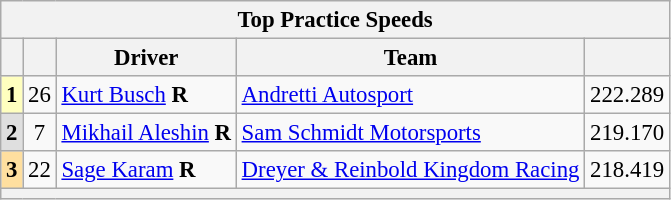<table class="wikitable" style="font-size:95%;">
<tr>
<th colspan=9>Top Practice Speeds</th>
</tr>
<tr>
<th></th>
<th></th>
<th>Driver</th>
<th>Team</th>
<th></th>
</tr>
<tr>
<td align=center style="background:#FFFFBF;"><strong>1</strong></td>
<td align=center>26</td>
<td> <a href='#'>Kurt Busch</a> <strong><span>R</span></strong></td>
<td><a href='#'>Andretti Autosport</a></td>
<td align=center>222.289</td>
</tr>
<tr>
<td align=center style="background:#DFDFDF;"><strong>2</strong></td>
<td align=center>7</td>
<td> <a href='#'>Mikhail Aleshin</a> <strong><span>R</span></strong></td>
<td><a href='#'>Sam Schmidt Motorsports</a></td>
<td align=center>219.170</td>
</tr>
<tr>
<td align=center style="background:#FFDF9F;"><strong>3</strong></td>
<td align=center>22</td>
<td> <a href='#'>Sage Karam</a> <strong><span>R</span></strong></td>
<td><a href='#'>Dreyer & Reinbold Kingdom Racing</a></td>
<td align=center>218.419</td>
</tr>
<tr>
<th colspan=5></th>
</tr>
</table>
